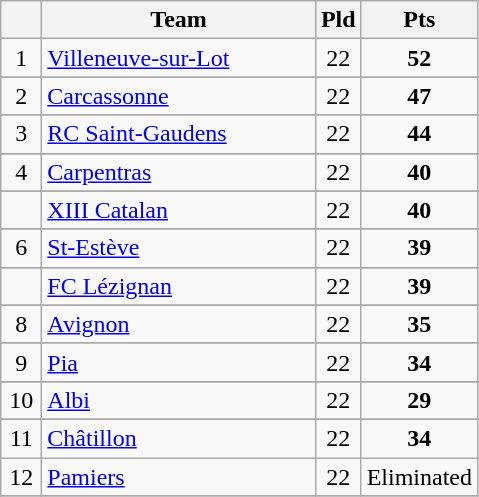<table class="wikitable" style="text-align:center;">
<tr>
<th width=20 abbr="Position"></th>
<th width=175>Team</th>
<th width=20 abbr="Played">Pld</th>
<th width=20 abbr="Points">Pts</th>
</tr>
<tr>
<td>1</td>
<td style="text-align:left;"> <a href='#'>Villeneuve-sur-Lot</a></td>
<td>22</td>
<td><strong>52</strong></td>
</tr>
<tr>
</tr>
<tr>
<td>2</td>
<td style="text-align:left;"> <a href='#'>Carcassonne</a></td>
<td>22</td>
<td><strong>47</strong></td>
</tr>
<tr>
</tr>
<tr>
<td>3</td>
<td style="text-align:left;"> <a href='#'>RC Saint-Gaudens</a></td>
<td>22</td>
<td><strong>44</strong></td>
</tr>
<tr>
</tr>
<tr>
<td>4</td>
<td style="text-align:left;"> <a href='#'>Carpentras</a></td>
<td>22</td>
<td><strong>40</strong></td>
</tr>
<tr>
</tr>
<tr>
<td></td>
<td style="text-align:left;"> <a href='#'>XIII Catalan</a></td>
<td>22</td>
<td><strong>40</strong></td>
</tr>
<tr>
</tr>
<tr>
<td>6</td>
<td style="text-align:left;"><a href='#'>St-Estève</a></td>
<td>22</td>
<td><strong>39</strong></td>
</tr>
<tr>
</tr>
<tr>
<td></td>
<td style="text-align:left;"> <a href='#'>FC Lézignan</a></td>
<td>22</td>
<td><strong>39</strong></td>
</tr>
<tr>
</tr>
<tr>
<td>8</td>
<td style="text-align:left;"> <a href='#'>Avignon</a></td>
<td>22</td>
<td><strong>35</strong></td>
</tr>
<tr>
</tr>
<tr>
<td>9</td>
<td style="text-align:left"> <a href='#'>Pia</a></td>
<td>22</td>
<td><strong>34</strong></td>
</tr>
<tr>
</tr>
<tr>
<td>10</td>
<td style="text-align:left;"> <a href='#'>Albi</a></td>
<td>22</td>
<td><strong>29</strong></td>
</tr>
<tr>
</tr>
<tr>
<td>11</td>
<td style="text-align:left;"><a href='#'>Châtillon</a></td>
<td>22</td>
<td><strong>34</strong></td>
</tr>
<tr>
<td>12</td>
<td style="text-align:left;"><a href='#'>Pamiers</a></td>
<td>22</td>
<td>Eliminated</td>
</tr>
<tr>
</tr>
</table>
